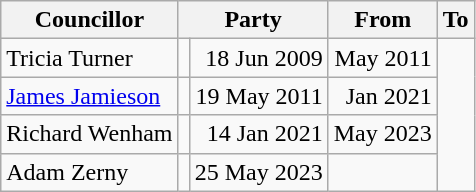<table class=wikitable>
<tr>
<th>Councillor</th>
<th colspan=2>Party</th>
<th>From</th>
<th>To</th>
</tr>
<tr>
<td>Tricia Turner</td>
<td></td>
<td align=right>18 Jun 2009</td>
<td align=right>May 2011</td>
</tr>
<tr>
<td><a href='#'>James Jamieson</a></td>
<td></td>
<td align=right>19 May 2011</td>
<td align=right>Jan 2021</td>
</tr>
<tr>
<td>Richard Wenham</td>
<td></td>
<td align=right>14 Jan 2021</td>
<td align=right>May 2023</td>
</tr>
<tr>
<td>Adam Zerny</td>
<td></td>
<td align=right>25 May 2023</td>
<td align=right></td>
</tr>
</table>
